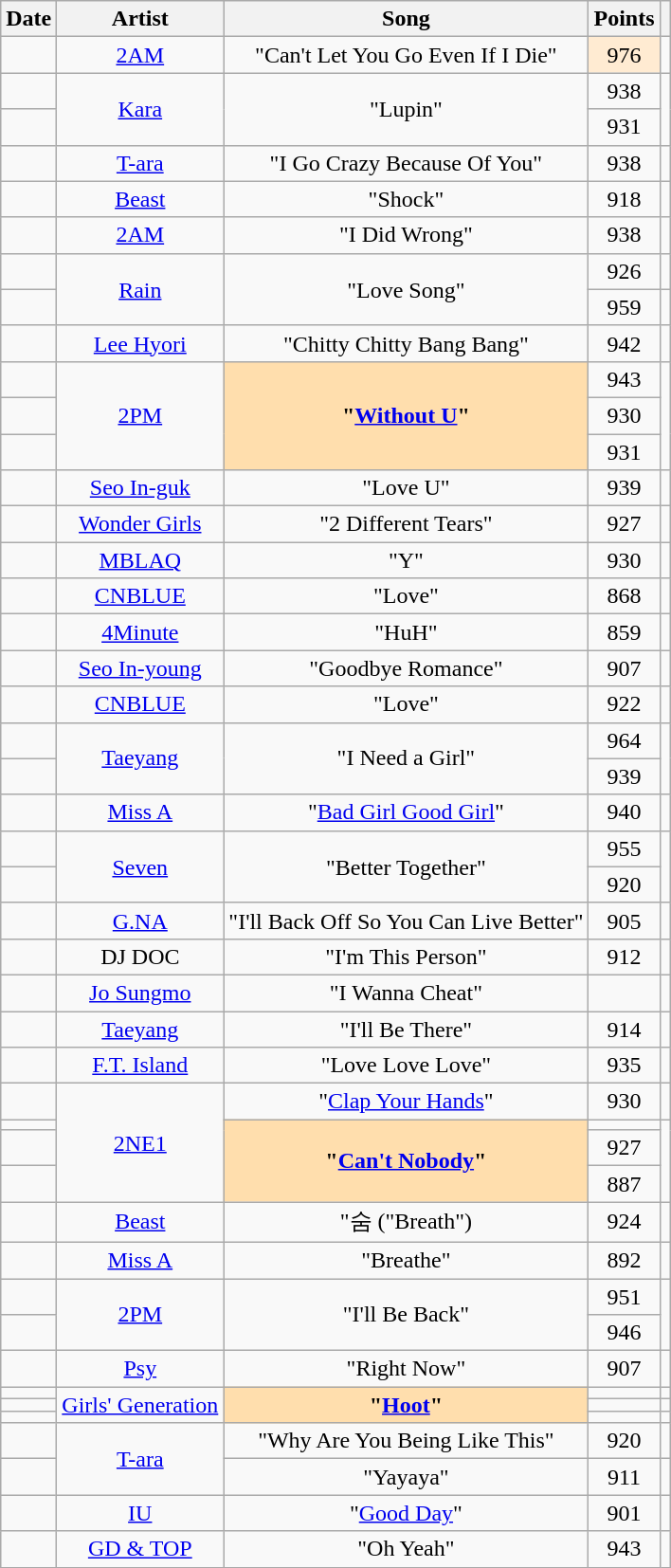<table class="wikitable sortable" style=text-align:center>
<tr>
<th>Date</th>
<th>Artist</th>
<th>Song</th>
<th>Points</th>
<th class=unsortable></th>
</tr>
<tr>
<td></td>
<td><a href='#'>2AM</a></td>
<td>"Can't Let You Go Even If I Die"</td>
<td style="background: #ffebd2">976</td>
<td></td>
</tr>
<tr>
<td></td>
<td rowspan="2"><a href='#'>Kara</a></td>
<td rowspan="2">"Lupin"</td>
<td>938</td>
<td rowspan="2"></td>
</tr>
<tr>
<td></td>
<td>931</td>
</tr>
<tr>
<td></td>
<td><a href='#'>T-ara</a></td>
<td>"I Go Crazy Because Of You"</td>
<td>938</td>
<td></td>
</tr>
<tr>
<td></td>
<td><a href='#'>Beast</a></td>
<td>"Shock"</td>
<td>918</td>
<td></td>
</tr>
<tr>
<td></td>
<td><a href='#'>2AM</a></td>
<td>"I Did Wrong"</td>
<td>938</td>
<td></td>
</tr>
<tr>
<td></td>
<td rowspan="2"><a href='#'>Rain</a></td>
<td rowspan="2">"Love Song"</td>
<td>926</td>
<td></td>
</tr>
<tr>
<td></td>
<td>959</td>
<td></td>
</tr>
<tr>
<td></td>
<td><a href='#'>Lee Hyori</a></td>
<td>"Chitty Chitty Bang Bang"</td>
<td>942</td>
<td></td>
</tr>
<tr>
<td></td>
<td rowspan="3"><a href='#'>2PM</a></td>
<td rowspan="3" style="font-weight: bold; background: navajowhite;">"<a href='#'>Without U</a>"</td>
<td>943</td>
<td rowspan="3"></td>
</tr>
<tr>
<td></td>
<td>930</td>
</tr>
<tr>
<td></td>
<td>931</td>
</tr>
<tr>
<td></td>
<td><a href='#'>Seo In-guk</a></td>
<td>"Love U"</td>
<td>939</td>
<td></td>
</tr>
<tr>
<td></td>
<td><a href='#'>Wonder Girls</a></td>
<td>"2 Different Tears"</td>
<td>927</td>
<td></td>
</tr>
<tr>
<td></td>
<td><a href='#'>MBLAQ</a></td>
<td>"Y"</td>
<td>930</td>
<td></td>
</tr>
<tr>
<td></td>
<td><a href='#'>CNBLUE</a></td>
<td>"Love"</td>
<td>868</td>
<td></td>
</tr>
<tr>
<td></td>
<td><a href='#'>4Minute</a></td>
<td>"HuH"</td>
<td>859</td>
<td></td>
</tr>
<tr>
<td></td>
<td><a href='#'>Seo In-young</a></td>
<td>"Goodbye Romance"</td>
<td>907</td>
<td></td>
</tr>
<tr>
<td></td>
<td><a href='#'>CNBLUE</a></td>
<td>"Love"</td>
<td>922</td>
<td></td>
</tr>
<tr>
<td></td>
<td rowspan="2"><a href='#'>Taeyang</a></td>
<td rowspan="2">"I Need a Girl"</td>
<td>964</td>
<td rowspan="2"></td>
</tr>
<tr>
<td></td>
<td>939</td>
</tr>
<tr>
<td></td>
<td><a href='#'>Miss A</a></td>
<td>"<a href='#'>Bad Girl Good Girl</a>"</td>
<td>940</td>
<td></td>
</tr>
<tr>
<td></td>
<td rowspan="2"><a href='#'>Seven</a></td>
<td rowspan="2">"Better Together"</td>
<td>955</td>
<td rowspan="2"></td>
</tr>
<tr>
<td></td>
<td>920</td>
</tr>
<tr>
<td></td>
<td><a href='#'>G.NA</a></td>
<td>"I'll Back Off So You Can Live Better"</td>
<td>905</td>
<td></td>
</tr>
<tr>
<td></td>
<td>DJ DOC</td>
<td>"I'm This Person"</td>
<td>912</td>
<td></td>
</tr>
<tr>
<td></td>
<td><a href='#'>Jo Sungmo</a></td>
<td>"I Wanna Cheat"</td>
<td></td>
<td></td>
</tr>
<tr>
<td></td>
<td><a href='#'>Taeyang</a></td>
<td>"I'll Be There"</td>
<td>914</td>
<td></td>
</tr>
<tr>
<td></td>
<td><a href='#'>F.T. Island</a></td>
<td>"Love Love Love"</td>
<td>935</td>
<td></td>
</tr>
<tr>
<td></td>
<td rowspan="4"><a href='#'>2NE1</a></td>
<td>"<a href='#'>Clap Your Hands</a>"</td>
<td>930</td>
<td></td>
</tr>
<tr>
<td></td>
<td rowspan="3" style="font-weight: bold; background: navajowhite;">"<a href='#'>Can't Nobody</a>"</td>
<td></td>
<td rowspan="3"></td>
</tr>
<tr>
<td></td>
<td>927</td>
</tr>
<tr>
<td></td>
<td>887</td>
</tr>
<tr>
<td></td>
<td><a href='#'>Beast</a></td>
<td>"숨 ("Breath")</td>
<td>924</td>
<td></td>
</tr>
<tr>
<td></td>
<td><a href='#'>Miss A</a></td>
<td>"Breathe"</td>
<td>892</td>
<td></td>
</tr>
<tr>
<td></td>
<td rowspan="2"><a href='#'>2PM</a></td>
<td rowspan="2">"I'll Be Back"</td>
<td>951</td>
<td rowspan="2"></td>
</tr>
<tr>
<td></td>
<td>946</td>
</tr>
<tr>
<td></td>
<td><a href='#'>Psy</a></td>
<td>"Right Now"</td>
<td>907</td>
<td></td>
</tr>
<tr>
<td></td>
<td rowspan="3"><a href='#'>Girls' Generation </a></td>
<td rowspan="3" style="font-weight: bold; background: navajowhite;">"<a href='#'>Hoot</a>"</td>
<td></td>
<td></td>
</tr>
<tr>
<td></td>
<td></td>
<td></td>
</tr>
<tr>
<td></td>
<td></td>
<td></td>
</tr>
<tr>
<td></td>
<td rowspan="2"><a href='#'>T-ara</a></td>
<td>"Why Are You Being Like This"</td>
<td>920</td>
<td></td>
</tr>
<tr>
<td></td>
<td>"Yayaya"</td>
<td>911</td>
<td></td>
</tr>
<tr>
<td></td>
<td><a href='#'>IU</a></td>
<td>"<a href='#'>Good Day</a>"</td>
<td>901</td>
<td></td>
</tr>
<tr>
<td></td>
<td><a href='#'>GD & TOP</a></td>
<td>"Oh Yeah"</td>
<td>943</td>
<td></td>
</tr>
</table>
